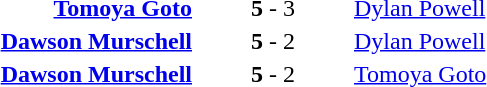<table style="text-align:center">
<tr>
<th width=223></th>
<th width=100></th>
<th width=223></th>
</tr>
<tr>
<td align=right><strong><a href='#'>Tomoya Goto</a></strong> </td>
<td><strong>5</strong> - 3</td>
<td align=left> <a href='#'>Dylan Powell</a></td>
</tr>
<tr>
<td align=right><strong><a href='#'>Dawson Murschell</a></strong> </td>
<td><strong>5</strong> - 2</td>
<td align=left> <a href='#'>Dylan Powell</a></td>
</tr>
<tr>
<td align=right><strong><a href='#'>Dawson Murschell</a></strong> </td>
<td><strong>5</strong> - 2</td>
<td align=left> <a href='#'>Tomoya Goto</a></td>
</tr>
</table>
